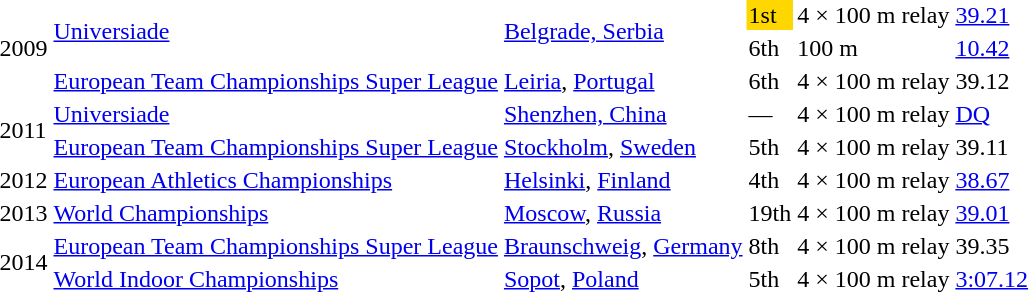<table>
<tr>
<td rowspan=3>2009</td>
<td rowspan=2><a href='#'>Universiade</a></td>
<td rowspan=2><a href='#'>Belgrade, Serbia</a></td>
<td bgcolor="gold">1st</td>
<td>4 × 100 m relay</td>
<td><a href='#'>39.21</a></td>
</tr>
<tr>
<td>6th</td>
<td>100 m</td>
<td><a href='#'>10.42</a></td>
</tr>
<tr>
<td><a href='#'>European Team Championships Super League</a></td>
<td><a href='#'>Leiria</a>, <a href='#'>Portugal</a></td>
<td>6th</td>
<td>4 × 100 m relay</td>
<td>39.12</td>
</tr>
<tr>
<td rowspan=2>2011</td>
<td><a href='#'>Universiade</a></td>
<td><a href='#'>Shenzhen, China</a></td>
<td>—</td>
<td>4 × 100 m relay</td>
<td><a href='#'>DQ</a></td>
</tr>
<tr>
<td><a href='#'>European Team Championships Super League</a></td>
<td><a href='#'>Stockholm</a>, <a href='#'>Sweden</a></td>
<td>5th</td>
<td>4 × 100 m relay</td>
<td>39.11</td>
</tr>
<tr>
<td>2012</td>
<td><a href='#'>European Athletics Championships</a></td>
<td><a href='#'>Helsinki</a>, <a href='#'>Finland</a></td>
<td>4th</td>
<td>4 × 100 m relay</td>
<td><a href='#'>38.67</a></td>
</tr>
<tr>
<td>2013</td>
<td><a href='#'>World Championships</a></td>
<td><a href='#'>Moscow</a>, <a href='#'>Russia</a></td>
<td>19th</td>
<td>4 × 100 m relay</td>
<td><a href='#'>39.01</a></td>
</tr>
<tr>
<td rowspan=2>2014</td>
<td><a href='#'>European Team Championships Super League</a></td>
<td><a href='#'>Braunschweig</a>, <a href='#'>Germany</a></td>
<td>8th</td>
<td>4 × 100 m relay</td>
<td>39.35</td>
</tr>
<tr>
<td><a href='#'>World Indoor Championships</a></td>
<td><a href='#'>Sopot</a>, <a href='#'>Poland</a></td>
<td>5th</td>
<td>4 × 100 m relay</td>
<td><a href='#'>3:07.12</a></td>
</tr>
<tr>
</tr>
</table>
